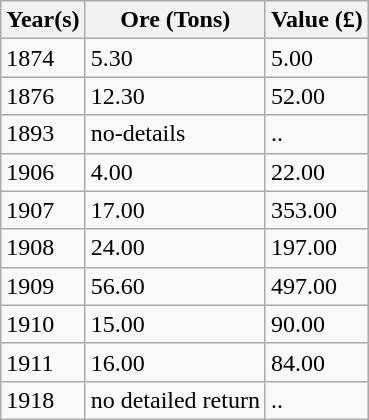<table class="wikitable sortable mw-collapsible mw-collapsed">
<tr>
<th>Year(s)</th>
<th>Ore (Tons)</th>
<th>Value (£)</th>
</tr>
<tr>
<td>1874</td>
<td>5.30</td>
<td>5.00</td>
</tr>
<tr>
<td>1876</td>
<td>12.30</td>
<td>52.00</td>
</tr>
<tr>
<td>1893</td>
<td>no-details</td>
<td>..</td>
</tr>
<tr>
<td>1906</td>
<td>4.00</td>
<td>22.00</td>
</tr>
<tr>
<td>1907</td>
<td>17.00</td>
<td>353.00</td>
</tr>
<tr>
<td>1908</td>
<td>24.00</td>
<td>197.00</td>
</tr>
<tr>
<td>1909</td>
<td>56.60</td>
<td>497.00</td>
</tr>
<tr>
<td>1910</td>
<td>15.00</td>
<td>90.00</td>
</tr>
<tr>
<td>1911</td>
<td>16.00</td>
<td>84.00</td>
</tr>
<tr>
<td>1918</td>
<td>no detailed return</td>
<td>..</td>
</tr>
</table>
